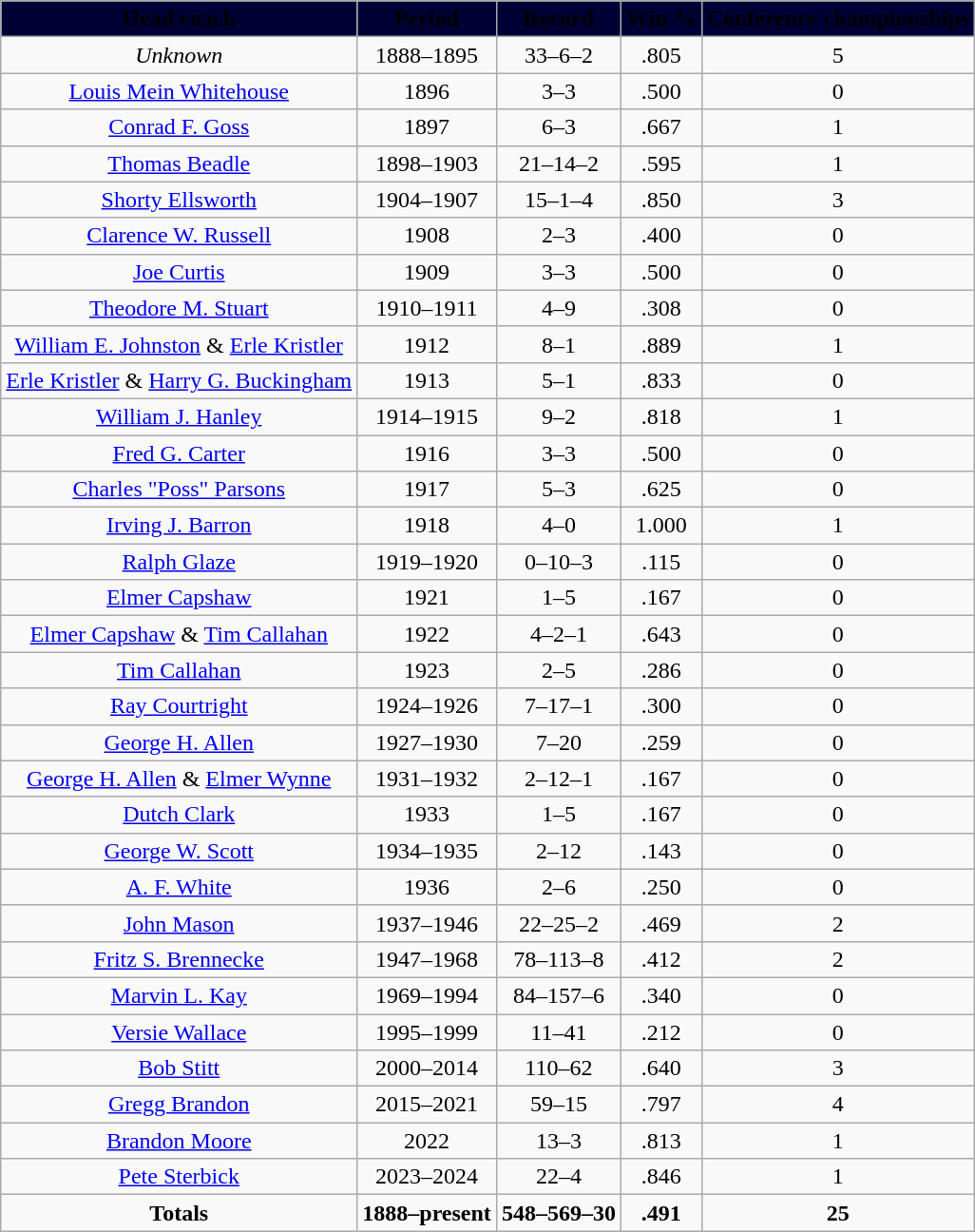<table class="wikitable sortable" style="text-align:center">
<tr style="background: #000035">
<td><span><strong>Head coach</strong></span></td>
<td><span><strong>Period</strong></span></td>
<td><span><strong>Record</strong></span></td>
<td><span><strong>Win %</strong></span></td>
<td><span> <strong>Conference championships</strong></span></td>
</tr>
<tr>
<td><em>Unknown</em></td>
<td align=center>1888–1895</td>
<td align=center>33–6–2</td>
<td align=center>.805</td>
<td align=center>5</td>
</tr>
<tr>
<td><a href='#'>Louis Mein Whitehouse</a></td>
<td align=center>1896</td>
<td align=center>3–3</td>
<td align=center>.500</td>
<td align=center>0</td>
</tr>
<tr>
<td><a href='#'>Conrad F. Goss</a></td>
<td align=center>1897</td>
<td align=center>6–3</td>
<td align=center>.667</td>
<td align=center>1</td>
</tr>
<tr>
<td><a href='#'>Thomas Beadle</a></td>
<td align=center>1898–1903</td>
<td align=center>21–14–2</td>
<td align=center>.595</td>
<td align=center>1</td>
</tr>
<tr>
<td><a href='#'>Shorty Ellsworth</a></td>
<td align=center>1904–1907</td>
<td align=center>15–1–4</td>
<td align=center>.850</td>
<td align=center>3</td>
</tr>
<tr>
<td><a href='#'>Clarence W. Russell</a></td>
<td align=center>1908</td>
<td align=center>2–3</td>
<td align=center>.400</td>
<td align=center>0</td>
</tr>
<tr>
<td><a href='#'>Joe Curtis</a></td>
<td align=center>1909</td>
<td align=center>3–3</td>
<td align=center>.500</td>
<td align=center>0</td>
</tr>
<tr>
<td><a href='#'>Theodore M. Stuart</a></td>
<td align=center>1910–1911</td>
<td align=center>4–9</td>
<td align=center>.308</td>
<td align=center>0</td>
</tr>
<tr>
<td><a href='#'>William E. Johnston</a> & <a href='#'>Erle Kristler</a></td>
<td align=center>1912</td>
<td align=center>8–1</td>
<td align=center>.889</td>
<td align=center>1</td>
</tr>
<tr>
<td><a href='#'>Erle Kristler</a> & <a href='#'>Harry G. Buckingham</a></td>
<td align=center>1913</td>
<td align=center>5–1</td>
<td align=center>.833</td>
<td align=center>0</td>
</tr>
<tr>
<td><a href='#'>William J. Hanley</a></td>
<td align=center>1914–1915</td>
<td align=center>9–2</td>
<td align=center>.818</td>
<td align=center>1</td>
</tr>
<tr>
<td><a href='#'>Fred G. Carter</a></td>
<td align=center>1916</td>
<td align=center>3–3</td>
<td align=center>.500</td>
<td align=center>0</td>
</tr>
<tr>
<td><a href='#'>Charles "Poss" Parsons</a></td>
<td align=center>1917</td>
<td align=center>5–3</td>
<td align=center>.625</td>
<td align=center>0</td>
</tr>
<tr>
<td><a href='#'>Irving J. Barron</a></td>
<td align=center>1918</td>
<td align=center>4–0</td>
<td align=center>1.000</td>
<td align=center>1</td>
</tr>
<tr>
<td><a href='#'>Ralph Glaze</a></td>
<td align=center>1919–1920</td>
<td align=center>0–10–3</td>
<td align=center>.115</td>
<td align=center>0</td>
</tr>
<tr>
<td><a href='#'>Elmer Capshaw</a></td>
<td align=center>1921</td>
<td align=center>1–5</td>
<td align=center>.167</td>
<td align=center>0</td>
</tr>
<tr>
<td><a href='#'>Elmer Capshaw</a> & <a href='#'>Tim Callahan</a></td>
<td align=center>1922</td>
<td align=center>4–2–1</td>
<td align=center>.643</td>
<td align=center>0</td>
</tr>
<tr>
<td><a href='#'>Tim Callahan</a></td>
<td align=center>1923</td>
<td align=center>2–5</td>
<td align=center>.286</td>
<td align=center>0</td>
</tr>
<tr>
<td><a href='#'>Ray Courtright</a></td>
<td align=center>1924–1926</td>
<td align=center>7–17–1</td>
<td align=center>.300</td>
<td align=center>0</td>
</tr>
<tr>
<td><a href='#'>George H. Allen</a></td>
<td align=center>1927–1930</td>
<td align=center>7–20</td>
<td align=center>.259</td>
<td align=center>0</td>
</tr>
<tr>
<td><a href='#'>George H. Allen</a> & <a href='#'>Elmer Wynne</a></td>
<td align=center>1931–1932</td>
<td align=center>2–12–1</td>
<td align=center>.167</td>
<td align=center>0</td>
</tr>
<tr>
<td><a href='#'>Dutch Clark</a></td>
<td align=center>1933</td>
<td align=center>1–5</td>
<td align=center>.167</td>
<td align=center>0</td>
</tr>
<tr>
<td><a href='#'>George W. Scott</a></td>
<td align=center>1934–1935</td>
<td align=center>2–12</td>
<td align=center>.143</td>
<td align=center>0</td>
</tr>
<tr>
<td><a href='#'>A. F. White</a></td>
<td align=center>1936</td>
<td align=center>2–6</td>
<td align=center>.250</td>
<td align=center>0</td>
</tr>
<tr>
<td><a href='#'>John Mason</a></td>
<td align=center>1937–1946</td>
<td align=center>22–25–2</td>
<td align=center>.469</td>
<td align=center>2</td>
</tr>
<tr>
<td><a href='#'>Fritz S. Brennecke</a></td>
<td align=center>1947–1968</td>
<td align=center>78–113–8</td>
<td align=center>.412</td>
<td align=center>2</td>
</tr>
<tr>
<td><a href='#'>Marvin L. Kay</a></td>
<td align=center>1969–1994</td>
<td align=center>84–157–6</td>
<td align=center>.340</td>
<td align=center>0</td>
</tr>
<tr>
<td><a href='#'>Versie Wallace</a></td>
<td align=center>1995–1999</td>
<td align=center>11–41</td>
<td align=center>.212</td>
<td align=center>0</td>
</tr>
<tr>
<td><a href='#'>Bob Stitt</a></td>
<td align=center>2000–2014</td>
<td align=center>110–62</td>
<td align=center>.640</td>
<td align=center>3</td>
</tr>
<tr>
<td><a href='#'>Gregg Brandon</a></td>
<td align=center>2015–2021</td>
<td align=center>59–15</td>
<td align=center>.797</td>
<td align=center>4</td>
</tr>
<tr>
<td><a href='#'>Brandon Moore</a></td>
<td align=center>2022</td>
<td align=center>13–3</td>
<td align=center>.813</td>
<td align=center>1</td>
</tr>
<tr>
<td><a href='#'>Pete Sterbick</a></td>
<td align=center>2023–2024</td>
<td align=center>22–4</td>
<td align=center>.846</td>
<td align=center>1</td>
</tr>
<tr>
<td><strong>Totals</strong></td>
<td align=center><strong>1888–present</strong></td>
<td align=center><strong>548–569–30</strong></td>
<td align=center><strong>.491</strong></td>
<td align=center><strong>25</strong></td>
</tr>
</table>
